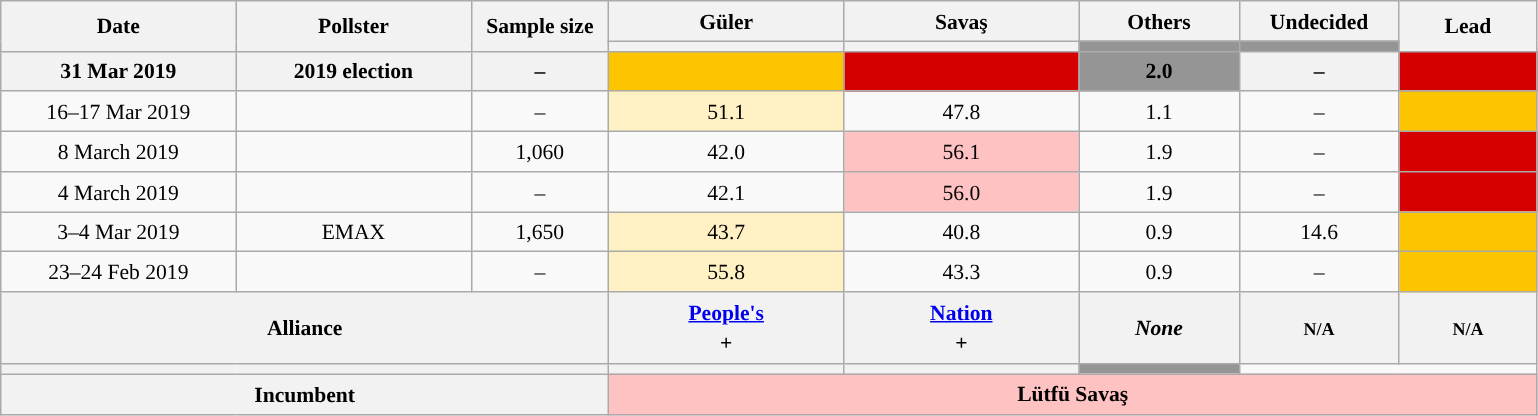<table class="wikitable" style="text-align:center; font-size:90%; line-height:20px;">
<tr>
<th rowspan=2 width="150px">Date</th>
<th rowspan=2 width="150px">Pollster</th>
<th rowspan=2 width="85px">Sample size</th>
<th width=150>Güler</th>
<th width=150>Savaş</th>
<th width=100>Others</th>
<th width=100>Undecided</th>
<th width=85 rowspan=2>Lead</th>
</tr>
<tr>
<th style="background: "></th>
<th style="background: "></th>
<th style="background: #959595"></th>
<th style="background: #959595"></th>
</tr>
<tr>
<th>31 Mar 2019</th>
<th>2019 election</th>
<th>–</th>
<th style="background: #fdc400"></th>
<th style="background: #d40000"></th>
<th style="background: #959595">2.0</th>
<th>–</th>
<th style="background: #d40000"></th>
</tr>
<tr>
<td>16–17 Mar 2019</td>
<td></td>
<td>–</td>
<td style="background: #FFF1C4">51.1</td>
<td>47.8</td>
<td>1.1</td>
<td>–</td>
<td style="background: #fdc400"></td>
</tr>
<tr>
<td>8 March 2019</td>
<td></td>
<td>1,060</td>
<td>42.0</td>
<td style="background: #FFC2C2">56.1</td>
<td>1.9</td>
<td>–</td>
<td style="background: #d70000"></td>
</tr>
<tr>
<td>4 March 2019</td>
<td></td>
<td>–</td>
<td>42.1</td>
<td style="background: #FFC2C2">56.0</td>
<td>1.9</td>
<td>–</td>
<td style="background: #d70000"></td>
</tr>
<tr>
<td>3–4 Mar 2019</td>
<td>EMAX</td>
<td>1,650</td>
<td style="background: #FFF1C4">43.7</td>
<td>40.8</td>
<td>0.9</td>
<td>14.6</td>
<td style="background: #fdc400"></td>
</tr>
<tr>
<td>23–24 Feb 2019</td>
<td></td>
<td>–</td>
<td style="background: #FFF1C4">55.8</td>
<td>43.3</td>
<td>0.9</td>
<td>–</td>
<td style="background: #fdc400"></td>
</tr>
<tr>
<th colspan=3>Alliance</th>
<th width=150><a href='#'>People's</a><br><small></small> + <small></small></th>
<th width=150><a href='#'>Nation</a><br><small></small> + <small></small></th>
<th width=100><em>None</em></th>
<th width=100><small>N/A</small></th>
<th width=85><small>N/A</small></th>
</tr>
<tr>
<th colspan=3></th>
<th style="background: "></th>
<th style="background: "></th>
<th style="background: #959595"></th>
</tr>
<tr>
<th colspan=3>Incumbent</th>
<th style="background:  #FFC2C2" colspan=5>Lütfü Savaş <small></small></th>
</tr>
</table>
